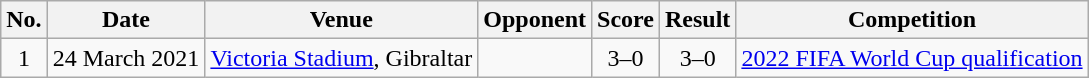<table class="wikitable sortable">
<tr>
<th scope="col">No.</th>
<th scope="col">Date</th>
<th scope="col">Venue</th>
<th scope="col">Opponent</th>
<th scope="col">Score</th>
<th scope="col">Result</th>
<th scope="col">Competition</th>
</tr>
<tr>
<td align="center">1</td>
<td>24 March 2021</td>
<td><a href='#'>Victoria Stadium</a>, Gibraltar</td>
<td></td>
<td align="center">3–0</td>
<td align="center">3–0</td>
<td><a href='#'>2022 FIFA World Cup qualification</a></td>
</tr>
</table>
